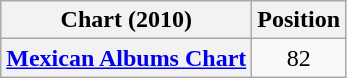<table class="wikitable sortable plainrowheaders">
<tr>
<th scope="col">Chart (2010)</th>
<th scope="col">Position</th>
</tr>
<tr>
<th scope="row"><a href='#'>Mexican Albums Chart</a></th>
<td align="center">82</td>
</tr>
</table>
